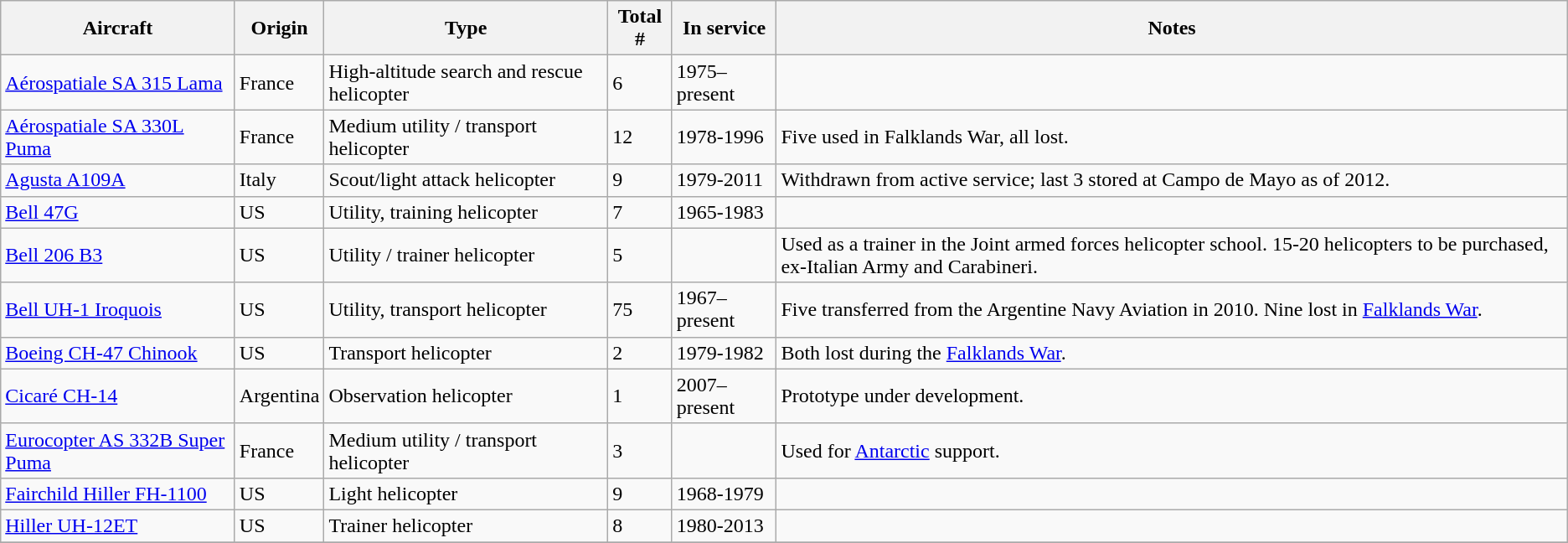<table class="wikitable sortable">
<tr>
<th>Aircraft</th>
<th>Origin</th>
<th>Type</th>
<th>Total #</th>
<th>In service</th>
<th>Notes</th>
</tr>
<tr>
<td><a href='#'>Aérospatiale SA 315 Lama</a></td>
<td>France</td>
<td>High-altitude search and rescue helicopter</td>
<td>6</td>
<td>1975–present</td>
<td></td>
</tr>
<tr>
<td><a href='#'>Aérospatiale SA 330L Puma</a></td>
<td>France</td>
<td>Medium utility / transport helicopter</td>
<td>12</td>
<td>1978-1996</td>
<td>Five used in Falklands War, all lost.</td>
</tr>
<tr>
<td><a href='#'> Agusta A109A</a></td>
<td>Italy</td>
<td>Scout/light attack helicopter</td>
<td>9</td>
<td>1979-2011</td>
<td>Withdrawn from active service; last 3 stored at Campo de Mayo as of 2012.</td>
</tr>
<tr>
<td><a href='#'>Bell 47G</a></td>
<td>US</td>
<td>Utility, training helicopter</td>
<td>7 </td>
<td>1965-1983</td>
<td></td>
</tr>
<tr>
<td><a href='#'>Bell 206 B3</a></td>
<td>US</td>
<td>Utility / trainer helicopter</td>
<td>5</td>
<td></td>
<td>Used as a trainer in the Joint armed forces helicopter school. 15-20 helicopters to be purchased, ex-Italian Army and Carabineri.</td>
</tr>
<tr>
<td><a href='#'>Bell UH-1 Iroquois</a></td>
<td>US</td>
<td>Utility, transport helicopter</td>
<td>75</td>
<td>1967–present</td>
<td>Five transferred from the Argentine Navy Aviation in 2010. Nine lost in <a href='#'>Falklands War</a>.</td>
</tr>
<tr>
<td><a href='#'>Boeing CH-47 Chinook</a></td>
<td>US</td>
<td>Transport helicopter</td>
<td>2</td>
<td>1979-1982</td>
<td>Both lost during the <a href='#'>Falklands War</a>.</td>
</tr>
<tr>
<td><a href='#'>Cicaré CH-14</a></td>
<td>Argentina</td>
<td>Observation helicopter</td>
<td>1</td>
<td>2007–present</td>
<td>Prototype under development.</td>
</tr>
<tr>
<td><a href='#'>Eurocopter AS 332B Super Puma</a></td>
<td>France</td>
<td>Medium utility / transport helicopter</td>
<td>3</td>
<td></td>
<td>Used for <a href='#'>Antarctic</a> support.</td>
</tr>
<tr>
<td><a href='#'>Fairchild Hiller FH-1100</a></td>
<td>US</td>
<td>Light helicopter</td>
<td>9</td>
<td>1968-1979</td>
<td></td>
</tr>
<tr>
<td><a href='#'>Hiller UH-12ET</a></td>
<td>US</td>
<td>Trainer helicopter</td>
<td>8</td>
<td>1980-2013</td>
<td></td>
</tr>
<tr>
</tr>
</table>
